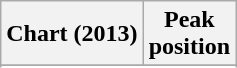<table class="wikitable sortable plainrowheaders" style="text-align:center">
<tr>
<th scope="col">Chart (2013)</th>
<th scope="col">Peak<br>position</th>
</tr>
<tr>
</tr>
<tr>
</tr>
<tr>
</tr>
<tr>
</tr>
<tr>
</tr>
<tr>
</tr>
</table>
